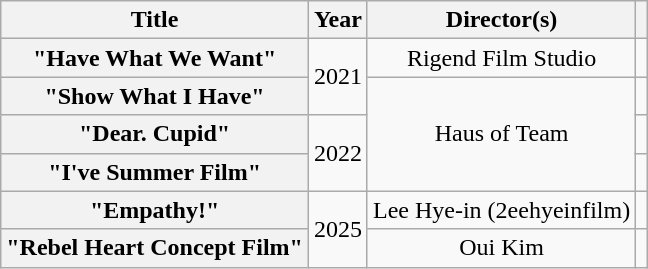<table class="wikitable plainrowheaders" style="text-align:center">
<tr>
<th scope="col">Title</th>
<th scope="col">Year</th>
<th scope="col">Director(s)</th>
<th scope="col"></th>
</tr>
<tr>
<th scope="row">"Have What We Want"</th>
<td rowspan="2">2021</td>
<td>Rigend Film Studio</td>
<td></td>
</tr>
<tr>
<th scope="row">"Show What I Have"</th>
<td rowspan="3">Haus of Team</td>
<td></td>
</tr>
<tr>
<th scope="row">"Dear. Cupid"</th>
<td rowspan="2">2022</td>
<td></td>
</tr>
<tr>
<th scope="row">"I've Summer Film"</th>
<td></td>
</tr>
<tr>
<th scope="row">"Empathy!"</th>
<td rowspan="2">2025</td>
<td>Lee Hye-in (2eehyeinfilm)</td>
<td></td>
</tr>
<tr>
<th scope="row">"Rebel Heart Concept Film"</th>
<td>Oui Kim</td>
<td></td>
</tr>
</table>
